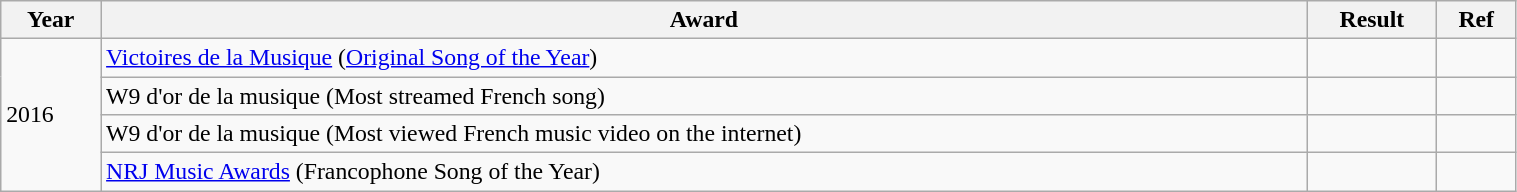<table class="wikitable" style="font-size:99%; text-align:left;" width="80%" "class="wikitable">
<tr>
<th>Year</th>
<th>Award</th>
<th>Result</th>
<th>Ref</th>
</tr>
<tr>
<td rowspan="4">2016</td>
<td><a href='#'>Victoires de la Musique</a> (<a href='#'>Original Song of the Year</a>)</td>
<td></td>
<td></td>
</tr>
<tr>
<td>W9 d'or de la musique (Most streamed French song)</td>
<td></td>
<td></td>
</tr>
<tr>
<td>W9 d'or de la musique (Most viewed French music video on the internet)</td>
<td></td>
<td></td>
</tr>
<tr>
<td><a href='#'>NRJ Music Awards</a> (Francophone Song of the Year)</td>
<td></td>
<td></td>
</tr>
</table>
